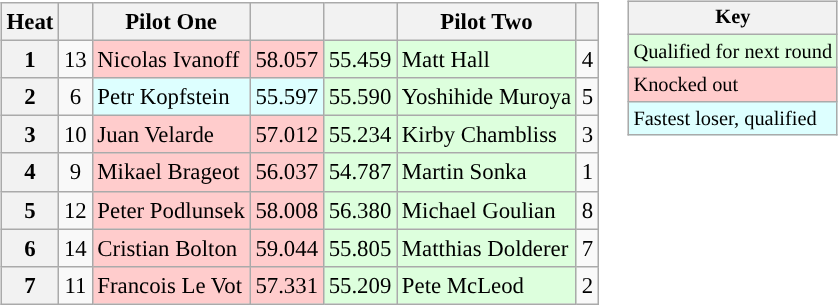<table>
<tr>
<td><br><table class="wikitable" style="font-size:95%;">
<tr>
<th>Heat</th>
<th></th>
<th>Pilot One</th>
<th></th>
<th></th>
<th>Pilot Two</th>
<th></th>
</tr>
<tr>
<th>1</th>
<td style="text-align: center;">13</td>
<td style="background:#ffcccc;"> Nicolas Ivanoff</td>
<td style="background:#ffcccc;">58.057</td>
<td style="background:#ddffdd;">55.459</td>
<td style="background:#ddffdd;"> Matt Hall</td>
<td style="text-align: center;">4</td>
</tr>
<tr>
<th>2</th>
<td style="text-align: center;">6</td>
<td style="background:#ddffff;"> Petr Kopfstein</td>
<td style="background:#ddffff;">55.597</td>
<td style="background:#ddffdd;">55.590</td>
<td style="background:#ddffdd;"> Yoshihide Muroya</td>
<td style="text-align: center;">5</td>
</tr>
<tr>
<th>3</th>
<td style="text-align: center;">10</td>
<td style="background:#ffcccc;"> Juan Velarde</td>
<td style="background:#ffcccc;">57.012</td>
<td style="background:#ddffdd;">55.234</td>
<td style="background:#ddffdd;"> Kirby Chambliss</td>
<td style="text-align: center;">3</td>
</tr>
<tr>
<th>4</th>
<td style="text-align: center;">9</td>
<td style="background:#ffcccc;">  Mikael Brageot</td>
<td style="background:#ffcccc;">56.037</td>
<td style="background:#ddffdd;">54.787</td>
<td style="background:#ddffdd;"> Martin Sonka</td>
<td style="text-align: center;">1</td>
</tr>
<tr>
<th>5</th>
<td style="text-align: center;">12</td>
<td style="background:#ffcccc;"> Peter Podlunsek</td>
<td style="background:#ffcccc;">58.008</td>
<td style="background:#ddffdd;">56.380</td>
<td style="background:#ddffdd;"> Michael Goulian</td>
<td style="text-align: center;">8</td>
</tr>
<tr>
<th>6</th>
<td style="text-align: center;">14</td>
<td style="background:#ffcccc;"> Cristian Bolton</td>
<td style="background:#ffcccc;">59.044</td>
<td style="background:#ddffdd;">55.805</td>
<td style="background:#ddffdd;"> Matthias Dolderer</td>
<td style="text-align: center;">7</td>
</tr>
<tr>
<th>7</th>
<td style="text-align: center;">11</td>
<td style="background:#ffcccc;"> Francois Le Vot</td>
<td style="background:#ffcccc;">57.331</td>
<td style="background:#ddffdd;">55.209</td>
<td style="background:#ddffdd;"> Pete McLeod</td>
<td style="text-align: center;">2</td>
</tr>
</table>
</td>
<td valign="top"><br><table class="wikitable" style="font-size: 85%;">
<tr>
<th colspan=2>Key</th>
</tr>
<tr style="background:#ddffdd;">
<td>Qualified for next round</td>
</tr>
<tr style="background:#ffcccc;">
<td>Knocked out</td>
</tr>
<tr style="background:#ddffff;">
<td>Fastest loser, qualified</td>
</tr>
</table>
</td>
</tr>
</table>
